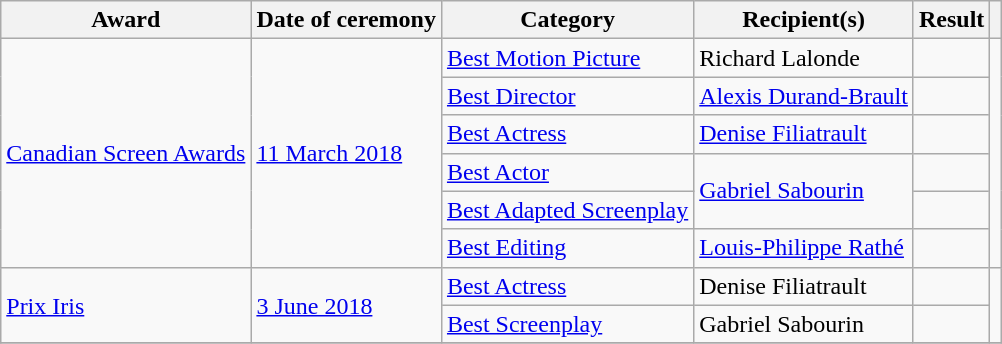<table class="wikitable sortable">
<tr>
<th scope="col">Award</th>
<th scope="col">Date of ceremony</th>
<th scope="col">Category</th>
<th scope="col">Recipient(s)</th>
<th scope="col">Result</th>
<th scope="col" class="unsortable"></th>
</tr>
<tr>
<td rowspan="6"><a href='#'>Canadian Screen Awards</a></td>
<td rowspan="6"><a href='#'>11 March 2018</a></td>
<td><a href='#'>Best Motion Picture</a></td>
<td>Richard Lalonde</td>
<td></td>
<td rowspan="6"></td>
</tr>
<tr>
<td><a href='#'>Best Director</a></td>
<td><a href='#'>Alexis Durand-Brault</a></td>
<td></td>
</tr>
<tr>
<td><a href='#'>Best Actress</a></td>
<td><a href='#'>Denise Filiatrault</a></td>
<td></td>
</tr>
<tr>
<td><a href='#'>Best Actor</a></td>
<td rowspan="2"><a href='#'>Gabriel Sabourin</a></td>
<td></td>
</tr>
<tr>
<td><a href='#'>Best Adapted Screenplay</a></td>
<td></td>
</tr>
<tr>
<td><a href='#'>Best Editing</a></td>
<td><a href='#'>Louis-Philippe Rathé</a></td>
<td></td>
</tr>
<tr>
<td rowspan="2"><a href='#'>Prix Iris</a></td>
<td rowspan="2"><a href='#'>3 June 2018</a></td>
<td><a href='#'>Best Actress</a></td>
<td>Denise Filiatrault</td>
<td></td>
<td rowspan="2"></td>
</tr>
<tr>
<td><a href='#'>Best Screenplay</a></td>
<td>Gabriel Sabourin</td>
<td></td>
</tr>
<tr>
</tr>
</table>
